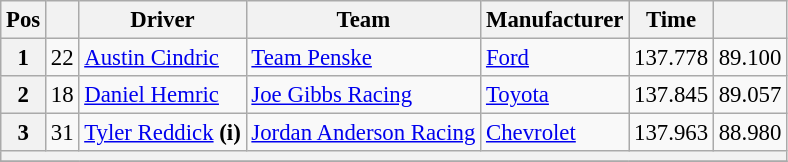<table class="wikitable" style="font-size:95%">
<tr>
<th>Pos</th>
<th></th>
<th>Driver</th>
<th>Team</th>
<th>Manufacturer</th>
<th>Time</th>
<th></th>
</tr>
<tr>
<th>1</th>
<td>22</td>
<td><a href='#'>Austin Cindric</a></td>
<td><a href='#'>Team Penske</a></td>
<td><a href='#'>Ford</a></td>
<td>137.778</td>
<td>89.100</td>
</tr>
<tr>
<th>2</th>
<td>18</td>
<td><a href='#'>Daniel Hemric</a></td>
<td><a href='#'>Joe Gibbs Racing</a></td>
<td><a href='#'>Toyota</a></td>
<td>137.845</td>
<td>89.057</td>
</tr>
<tr>
<th>3</th>
<td>31</td>
<td><a href='#'>Tyler Reddick</a> <strong>(i)</strong></td>
<td><a href='#'>Jordan Anderson Racing</a></td>
<td><a href='#'>Chevrolet</a></td>
<td>137.963</td>
<td>88.980</td>
</tr>
<tr>
<th colspan="7"></th>
</tr>
<tr>
</tr>
</table>
